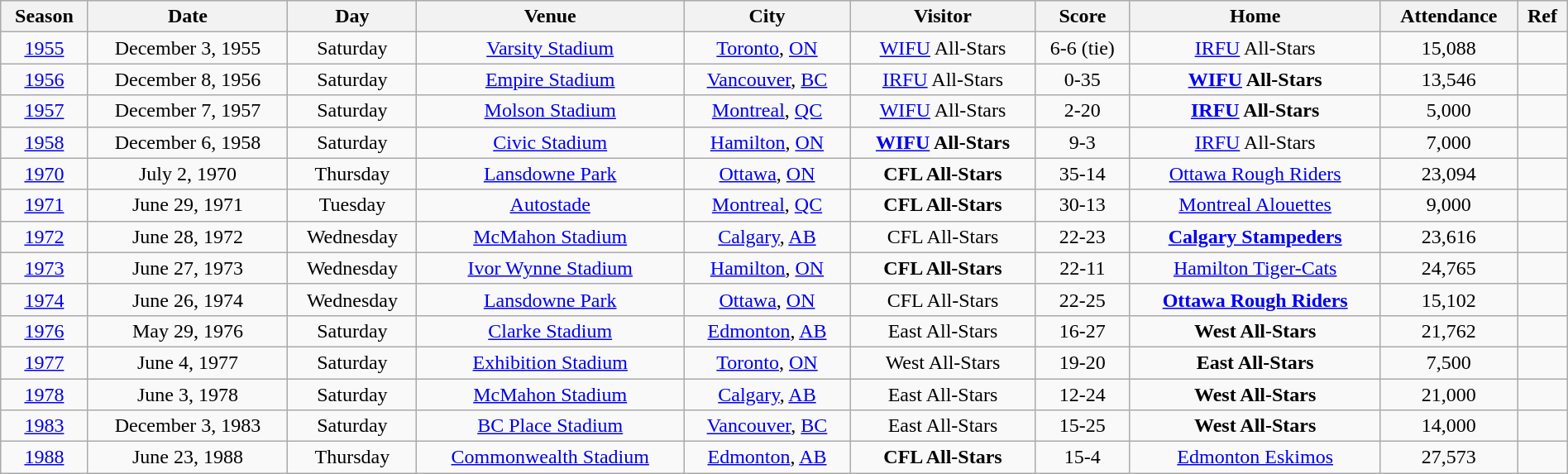<table class="wikitable sortable" style="width:100%; text-align: center">
<tr bgcolor="#efefef">
<th>Season</th>
<th>Date</th>
<th>Day</th>
<th>Venue</th>
<th>City</th>
<th>Visitor</th>
<th>Score</th>
<th>Home</th>
<th>Attendance</th>
<th>Ref</th>
</tr>
<tr>
<td><a href='#'>1955</a></td>
<td>December 3, 1955</td>
<td>Saturday</td>
<td><a href='#'>Varsity Stadium</a></td>
<td><a href='#'>Toronto</a>, <a href='#'>ON</a></td>
<td><a href='#'>WIFU</a> All-Stars</td>
<td>6-6 (tie)</td>
<td><a href='#'>IRFU</a> All-Stars</td>
<td>15,088</td>
<td></td>
</tr>
<tr>
<td><a href='#'>1956</a></td>
<td>December 8, 1956</td>
<td>Saturday</td>
<td><a href='#'>Empire Stadium</a></td>
<td><a href='#'>Vancouver</a>, <a href='#'>BC</a></td>
<td><a href='#'>IRFU</a> All-Stars</td>
<td>0-35</td>
<td><strong><a href='#'>WIFU</a> All-Stars</strong></td>
<td>13,546</td>
<td></td>
</tr>
<tr>
<td><a href='#'>1957</a></td>
<td>December 7, 1957</td>
<td>Saturday</td>
<td><a href='#'>Molson Stadium</a></td>
<td><a href='#'>Montreal</a>, <a href='#'>QC</a></td>
<td><a href='#'>WIFU</a> All-Stars</td>
<td>2-20</td>
<td><strong><a href='#'>IRFU</a> All-Stars</strong></td>
<td>5,000</td>
<td></td>
</tr>
<tr>
<td><a href='#'>1958</a></td>
<td>December 6, 1958</td>
<td>Saturday</td>
<td><a href='#'>Civic Stadium</a></td>
<td><a href='#'>Hamilton</a>, <a href='#'>ON</a></td>
<td><strong><a href='#'>WIFU</a> All-Stars</strong></td>
<td>9-3</td>
<td><a href='#'>IRFU</a> All-Stars</td>
<td>7,000</td>
<td></td>
</tr>
<tr>
<td><a href='#'>1970</a></td>
<td>July 2, 1970</td>
<td>Thursday</td>
<td><a href='#'>Lansdowne Park</a></td>
<td><a href='#'>Ottawa</a>, <a href='#'>ON</a></td>
<td><strong>CFL All-Stars</strong></td>
<td>35-14</td>
<td><a href='#'>Ottawa Rough Riders</a></td>
<td>23,094</td>
<td></td>
</tr>
<tr>
<td><a href='#'>1971</a></td>
<td>June 29, 1971</td>
<td>Tuesday</td>
<td><a href='#'>Autostade</a></td>
<td><a href='#'>Montreal</a>, <a href='#'>QC</a></td>
<td><strong>CFL All-Stars</strong></td>
<td>30-13</td>
<td><a href='#'>Montreal Alouettes</a></td>
<td>9,000</td>
<td></td>
</tr>
<tr>
<td><a href='#'>1972</a></td>
<td>June 28, 1972</td>
<td>Wednesday</td>
<td><a href='#'>McMahon Stadium</a></td>
<td><a href='#'>Calgary</a>, <a href='#'>AB</a></td>
<td>CFL All-Stars</td>
<td>22-23</td>
<td><strong><a href='#'>Calgary Stampeders</a></strong></td>
<td>23,616</td>
<td></td>
</tr>
<tr>
<td><a href='#'>1973</a></td>
<td>June 27, 1973</td>
<td>Wednesday</td>
<td><a href='#'>Ivor Wynne Stadium</a></td>
<td><a href='#'>Hamilton</a>, <a href='#'>ON</a></td>
<td><strong>CFL All-Stars</strong></td>
<td>22-11</td>
<td><a href='#'>Hamilton Tiger-Cats</a></td>
<td>24,765</td>
<td></td>
</tr>
<tr>
<td><a href='#'>1974</a></td>
<td>June 26, 1974</td>
<td>Wednesday</td>
<td><a href='#'>Lansdowne Park</a></td>
<td><a href='#'>Ottawa</a>, <a href='#'>ON</a></td>
<td>CFL All-Stars</td>
<td>22-25</td>
<td><strong><a href='#'>Ottawa Rough Riders</a></strong></td>
<td>15,102</td>
<td></td>
</tr>
<tr>
<td><a href='#'>1976</a></td>
<td>May 29, 1976</td>
<td>Saturday</td>
<td><a href='#'>Clarke Stadium</a></td>
<td><a href='#'>Edmonton</a>, <a href='#'>AB</a></td>
<td>East All-Stars</td>
<td>16-27</td>
<td><strong>West All-Stars</strong></td>
<td>21,762</td>
<td></td>
</tr>
<tr>
<td><a href='#'>1977</a></td>
<td>June 4, 1977</td>
<td>Saturday</td>
<td><a href='#'>Exhibition Stadium</a></td>
<td><a href='#'>Toronto</a>, <a href='#'>ON</a></td>
<td>West All-Stars</td>
<td>19-20</td>
<td><strong>East All-Stars</strong></td>
<td>7,500</td>
<td></td>
</tr>
<tr>
<td><a href='#'>1978</a></td>
<td>June 3, 1978</td>
<td>Saturday</td>
<td><a href='#'>McMahon Stadium</a></td>
<td><a href='#'>Calgary</a>, <a href='#'>AB</a></td>
<td>East All-Stars</td>
<td>12-24</td>
<td><strong>West All-Stars</strong></td>
<td>21,000</td>
<td></td>
</tr>
<tr>
<td><a href='#'>1983</a></td>
<td>December 3, 1983</td>
<td>Saturday</td>
<td><a href='#'>BC Place Stadium</a></td>
<td><a href='#'>Vancouver</a>, <a href='#'>BC</a></td>
<td>East All-Stars</td>
<td>15-25</td>
<td><strong>West All-Stars</strong></td>
<td>14,000</td>
<td></td>
</tr>
<tr>
<td><a href='#'>1988</a></td>
<td>June 23, 1988</td>
<td>Thursday</td>
<td><a href='#'>Commonwealth Stadium</a></td>
<td><a href='#'>Edmonton</a>, <a href='#'>AB</a></td>
<td><strong>CFL All-Stars</strong></td>
<td>15-4</td>
<td><a href='#'>Edmonton Eskimos</a></td>
<td>27,573</td>
<td></td>
</tr>
</table>
